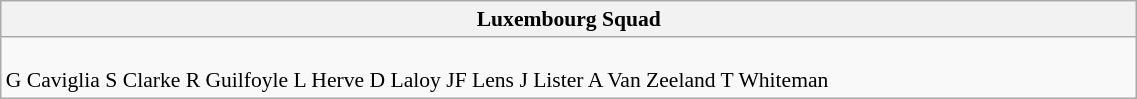<table class="wikitable" style="text-align:left; font-size:90%; width:60%">
<tr>
<th colspan="100%">Luxembourg Squad</th>
</tr>
<tr valign="top">
<td><br>G Caviglia S Clarke R Guilfoyle L Herve  D Laloy JF Lens J Lister A Van Zeeland T Whiteman</td>
</tr>
</table>
